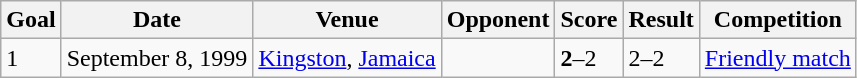<table class="wikitable">
<tr>
<th>Goal</th>
<th>Date</th>
<th>Venue</th>
<th>Opponent</th>
<th>Score</th>
<th>Result</th>
<th>Competition</th>
</tr>
<tr>
<td>1</td>
<td>September 8, 1999</td>
<td><a href='#'>Kingston</a>, <a href='#'>Jamaica</a></td>
<td></td>
<td><strong>2</strong>–2</td>
<td>2–2</td>
<td><a href='#'>Friendly match</a></td>
</tr>
</table>
